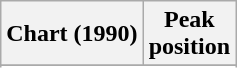<table class="wikitable unsortable plainrowheaders" style="text-align:center">
<tr>
<th>Chart (1990)</th>
<th>Peak<br>position</th>
</tr>
<tr>
</tr>
<tr>
</tr>
</table>
